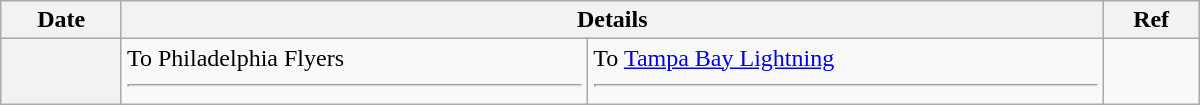<table class="wikitable plainrowheaders" style="width: 50em;">
<tr>
<th scope="col">Date</th>
<th scope="col" colspan="2">Details</th>
<th scope="col">Ref</th>
</tr>
<tr>
<th scope="row"></th>
<td valign="top">To Philadelphia Flyers <hr></td>
<td valign="top">To <a href='#'>Tampa Bay Lightning</a> <hr></td>
<td></td>
</tr>
</table>
